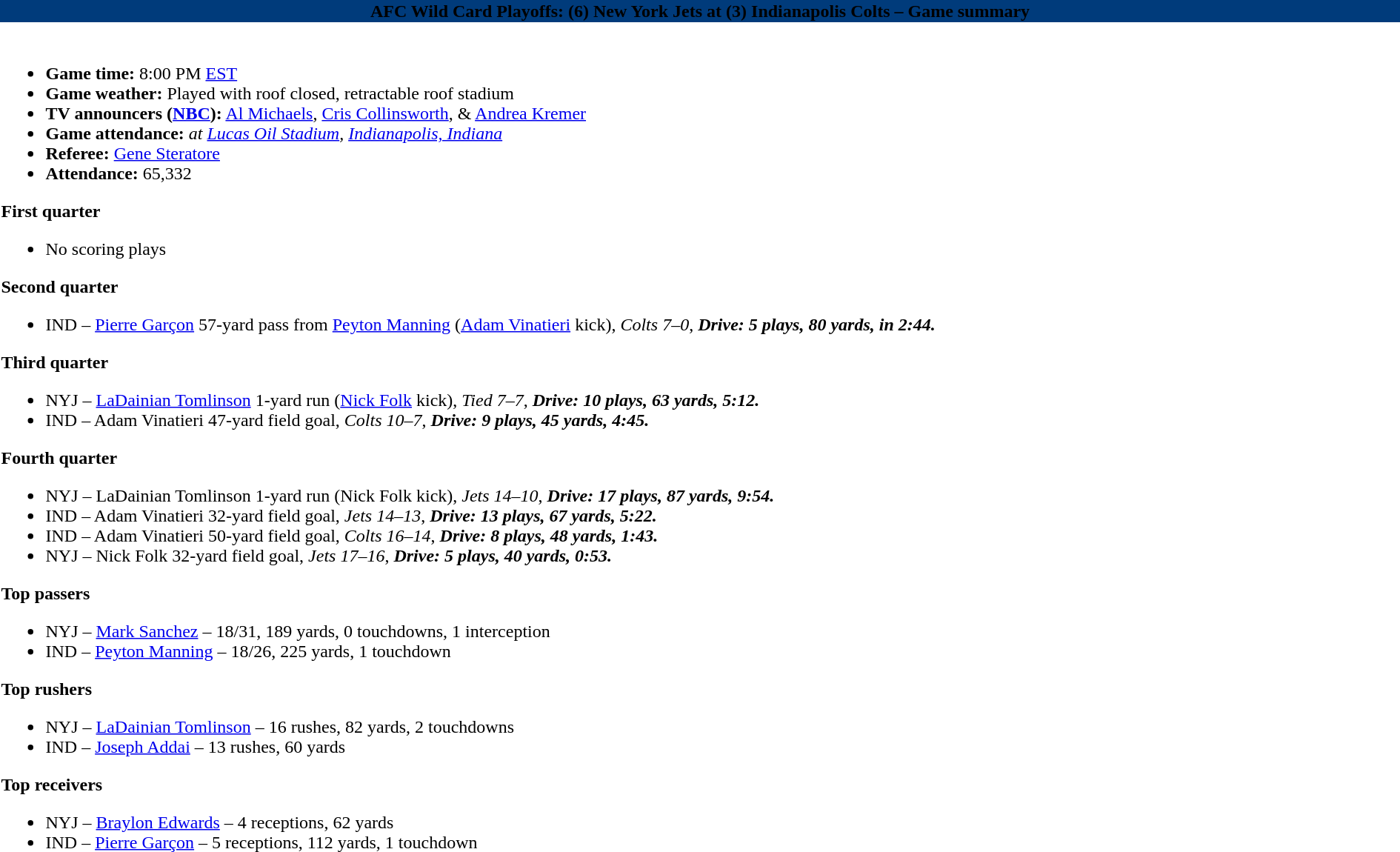<table class="toccolours"  style="width:100%; margin:auto;">
<tr>
<th style="background:#003b7b"><span>AFC Wild Card Playoffs: (6) New York Jets at (3) Indianapolis Colts – Game summary</span></th>
</tr>
<tr>
<td><br>
<ul><li><strong>Game time:</strong> 8:00 PM <a href='#'>EST</a></li><li><strong>Game weather:</strong> Played with roof closed, retractable roof stadium</li><li><strong>TV announcers (<a href='#'>NBC</a>):</strong> <a href='#'>Al Michaels</a>, <a href='#'>Cris Collinsworth</a>, & <a href='#'>Andrea Kremer</a></li><li><strong>Game attendance:</strong> <em>at <a href='#'>Lucas Oil Stadium</a>, <a href='#'>Indianapolis, Indiana</a></em></li><li><strong>Referee:</strong> <a href='#'>Gene Steratore</a></li><li><strong>Attendance:</strong> 65,332</li></ul><strong>First quarter</strong><ul><li>No scoring plays</li></ul><strong>Second quarter</strong><ul><li>IND – <a href='#'>Pierre Garçon</a> 57-yard pass from <a href='#'>Peyton Manning</a> (<a href='#'>Adam Vinatieri</a> kick), <em>Colts 7–0</em>, <strong><em>Drive: 5 plays, 80 yards, in 2:44.</em></strong></li></ul><strong>Third quarter</strong><ul><li>NYJ – <a href='#'>LaDainian Tomlinson</a> 1-yard run (<a href='#'>Nick Folk</a> kick), <em>Tied 7–7</em>, <strong><em>Drive: 10 plays, 63 yards, 5:12.</em></strong></li><li>IND – Adam Vinatieri 47-yard field goal, <em>Colts 10–7</em>, <strong><em>Drive: 9 plays, 45 yards, 4:45.</em></strong></li></ul><strong>Fourth quarter</strong><ul><li>NYJ – LaDainian Tomlinson 1-yard run (Nick Folk kick), <em>Jets 14–10</em>, <strong><em>Drive: 17 plays, 87 yards, 9:54.</em></strong></li><li>IND – Adam Vinatieri 32-yard field goal, <em>Jets 14–13</em>, <strong><em>Drive: 13 plays, 67 yards, 5:22.</em></strong></li><li>IND – Adam Vinatieri 50-yard field goal, <em>Colts 16–14</em>, <strong><em>Drive: 8 plays, 48 yards, 1:43.</em></strong></li><li>NYJ – Nick Folk 32-yard field goal, <em>Jets 17–16</em>, <strong><em>Drive: 5 plays, 40 yards, 0:53.</em></strong></li></ul>

<strong>Top passers</strong><ul><li>NYJ – <a href='#'>Mark Sanchez</a> – 18/31, 189 yards, 0 touchdowns, 1 interception</li><li>IND – <a href='#'>Peyton Manning</a> – 18/26, 225 yards, 1 touchdown</li></ul><strong>Top rushers</strong><ul><li>NYJ – <a href='#'>LaDainian Tomlinson</a> – 16 rushes, 82 yards, 2 touchdowns</li><li>IND – <a href='#'>Joseph Addai</a> – 13 rushes, 60 yards</li></ul><strong>Top receivers</strong><ul><li>NYJ – <a href='#'>Braylon Edwards</a> – 4 receptions, 62 yards</li><li>IND – <a href='#'>Pierre Garçon</a> – 5 receptions, 112 yards, 1 touchdown</li></ul></td>
</tr>
</table>
